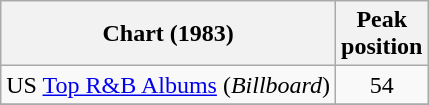<table class="wikitable">
<tr>
<th>Chart (1983)</th>
<th>Peak<br>position</th>
</tr>
<tr>
<td>US <a href='#'>Top R&B Albums</a> (<em>Billboard</em>)</td>
<td align=center>54</td>
</tr>
<tr>
</tr>
</table>
